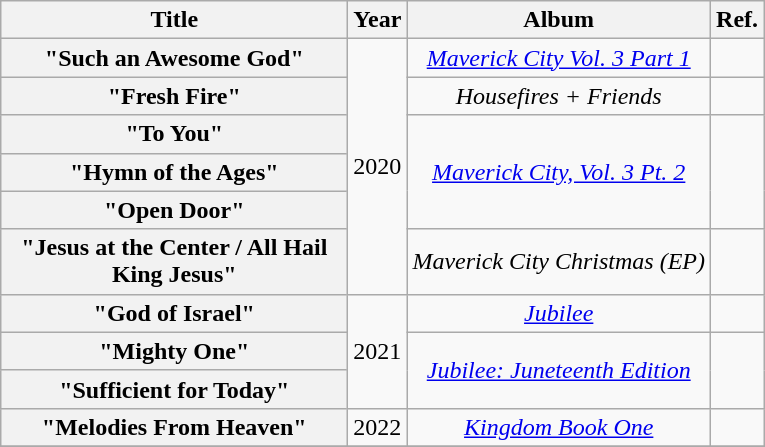<table class="wikitable plainrowheaders" style="text-align:center;">
<tr>
<th scope="col" style="width:14em;">Title</th>
<th scope="col">Year</th>
<th scope="col">Album</th>
<th scope="col">Ref.</th>
</tr>
<tr>
<th scope="row">"Such an Awesome God" <br></th>
<td rowspan="6">2020</td>
<td><em><a href='#'>Maverick City Vol. 3 Part 1</a></em></td>
<td></td>
</tr>
<tr>
<th scope="row">"Fresh Fire" <br></th>
<td><em>Housefires + Friends</em></td>
<td></td>
</tr>
<tr>
<th scope="row">"To You" <br></th>
<td rowspan="3"><em><a href='#'>Maverick City, Vol. 3 Pt. 2</a></em></td>
<td rowspan="3"></td>
</tr>
<tr>
<th scope="row">"Hymn of the Ages" <br></th>
</tr>
<tr>
<th scope="row">"Open Door" <br></th>
</tr>
<tr>
<th scope="row">"Jesus at the Center / All Hail King Jesus" <br></th>
<td><em>Maverick City Christmas (EP)</em></td>
<td></td>
</tr>
<tr>
<th scope="row">"God of Israel" <br></th>
<td rowspan="3">2021</td>
<td><em><a href='#'>Jubilee</a></em></td>
<td></td>
</tr>
<tr>
<th scope="row">"Mighty One" <br></th>
<td rowspan="2"><em><a href='#'>Jubilee: Juneteenth Edition</a></em></td>
<td rowspan="2"></td>
</tr>
<tr>
<th scope="row">"Sufficient for Today" <br></th>
</tr>
<tr>
<th scope="row">"Melodies From Heaven"<br></th>
<td>2022</td>
<td><em><a href='#'>Kingdom Book One</a></em></td>
<td></td>
</tr>
<tr>
</tr>
</table>
